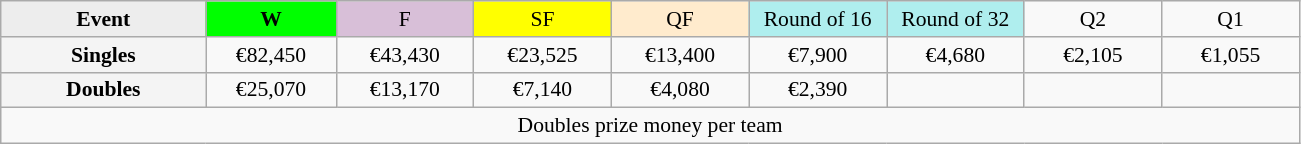<table class=wikitable style=font-size:90%;text-align:center>
<tr>
<td style="width:130px; background:#ededed;"><strong>Event</strong></td>
<td style="width:80px; background:lime;"><strong>W</strong></td>
<td style="width:85px; background:thistle;">F</td>
<td style="width:85px; background:#ff0;">SF</td>
<td style="width:85px; background:#ffebcd;">QF</td>
<td style="width:85px; background:#afeeee;">Round of 16</td>
<td style="width:85px; background:#afeeee;">Round of 32</td>
<td width=85>Q2</td>
<td width=85>Q1</td>
</tr>
<tr>
<td style="background:#f4f4f4;"><strong>Singles</strong></td>
<td>€82,450</td>
<td>€43,430</td>
<td>€23,525</td>
<td>€13,400</td>
<td>€7,900</td>
<td>€4,680</td>
<td>€2,105</td>
<td>€1,055</td>
</tr>
<tr>
<td style="background:#f4f4f4;"><strong>Doubles</strong></td>
<td>€25,070</td>
<td>€13,170</td>
<td>€7,140</td>
<td>€4,080</td>
<td>€2,390</td>
<td></td>
<td></td>
<td></td>
</tr>
<tr>
<td colspan=9>Doubles prize money per team</td>
</tr>
</table>
